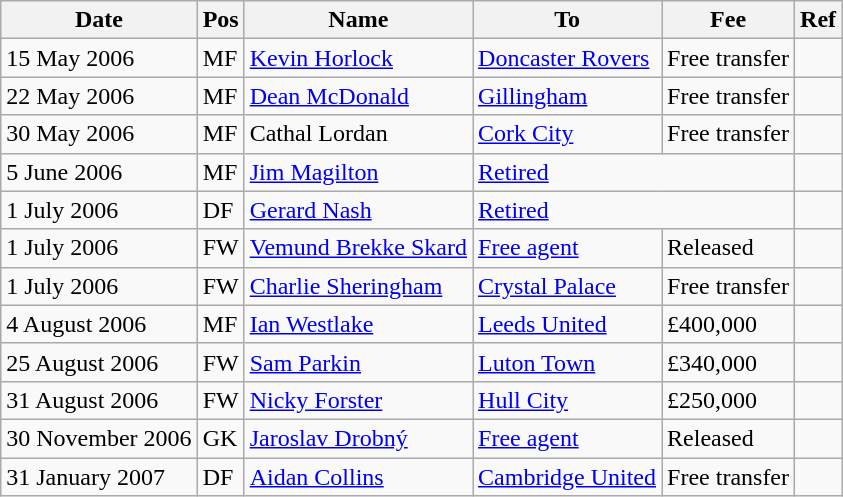<table class="wikitable">
<tr>
<th>Date</th>
<th>Pos</th>
<th>Name</th>
<th>To</th>
<th>Fee</th>
<th>Ref</th>
</tr>
<tr>
<td>15 May 2006</td>
<td>MF</td>
<td> <a href='#'>Kevin Horlock</a></td>
<td> <a href='#'>Doncaster Rovers</a></td>
<td>Free transfer</td>
<td></td>
</tr>
<tr>
<td>22 May 2006</td>
<td>MF</td>
<td> <a href='#'>Dean McDonald</a></td>
<td> <a href='#'>Gillingham</a></td>
<td>Free transfer</td>
<td></td>
</tr>
<tr>
<td>30 May 2006</td>
<td>MF</td>
<td> Cathal Lordan</td>
<td> <a href='#'>Cork City</a></td>
<td>Free transfer</td>
<td></td>
</tr>
<tr>
<td>5 June 2006</td>
<td>MF</td>
<td> <a href='#'>Jim Magilton</a></td>
<td colspan=2><a href='#'>Retired</a></td>
<td></td>
</tr>
<tr>
<td>1 July 2006</td>
<td>DF</td>
<td> <a href='#'>Gerard Nash</a></td>
<td colspan=2><a href='#'>Retired</a></td>
<td></td>
</tr>
<tr>
<td>1 July 2006</td>
<td>FW</td>
<td> <a href='#'>Vemund Brekke Skard</a></td>
<td><a href='#'>Free agent</a></td>
<td>Released</td>
<td></td>
</tr>
<tr>
<td>1 July 2006</td>
<td>FW</td>
<td> <a href='#'>Charlie Sheringham</a></td>
<td> <a href='#'>Crystal Palace</a></td>
<td>Free transfer</td>
<td></td>
</tr>
<tr>
<td>4 August 2006</td>
<td>MF</td>
<td> <a href='#'>Ian Westlake</a></td>
<td> <a href='#'>Leeds United</a></td>
<td>£400,000</td>
<td></td>
</tr>
<tr>
<td>25 August 2006</td>
<td>FW</td>
<td> <a href='#'>Sam Parkin</a></td>
<td> <a href='#'>Luton Town</a></td>
<td>£340,000</td>
<td></td>
</tr>
<tr>
<td>31 August 2006</td>
<td>FW</td>
<td> <a href='#'>Nicky Forster</a></td>
<td> <a href='#'>Hull City</a></td>
<td>£250,000</td>
<td></td>
</tr>
<tr>
<td>30 November 2006</td>
<td>GK</td>
<td> <a href='#'>Jaroslav Drobný</a></td>
<td><a href='#'>Free agent</a></td>
<td>Released</td>
<td></td>
</tr>
<tr>
<td>31 January 2007</td>
<td>DF</td>
<td> <a href='#'>Aidan Collins</a></td>
<td> <a href='#'>Cambridge United</a></td>
<td>Free transfer</td>
<td></td>
</tr>
</table>
